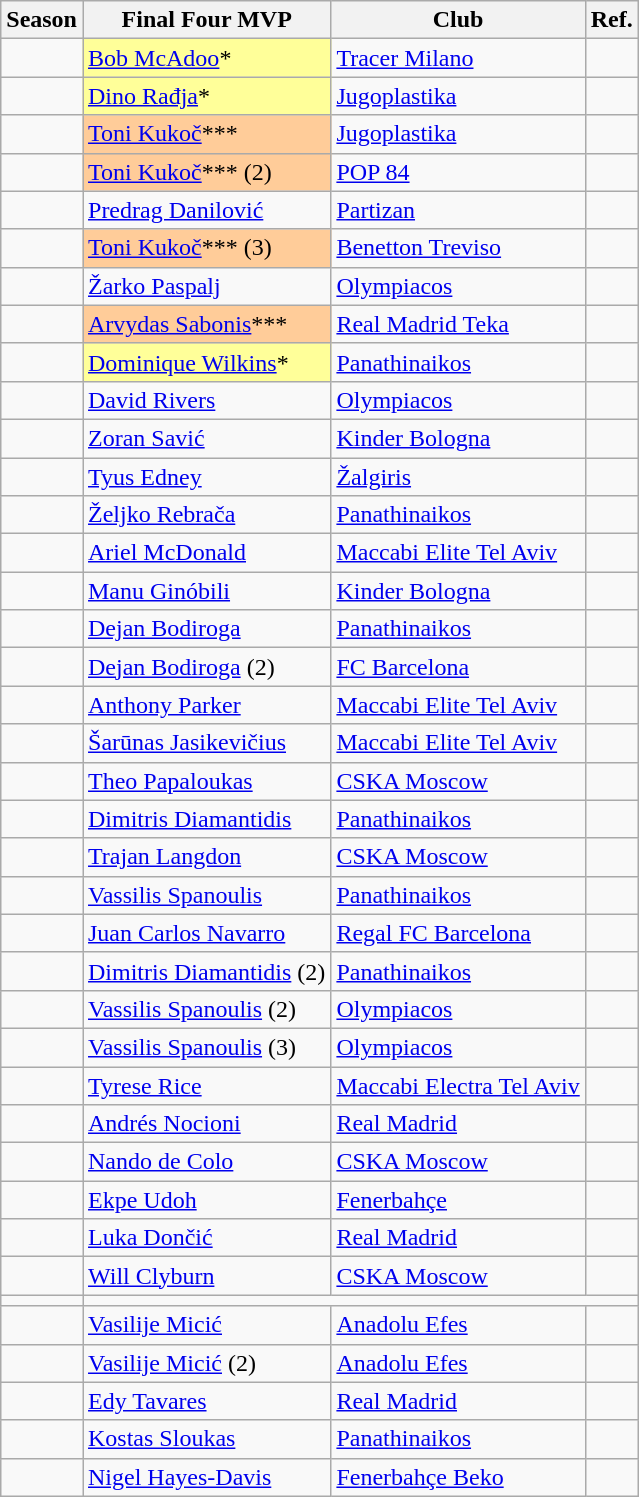<table class="wikitable sortable">
<tr>
<th>Season</th>
<th>Final Four MVP</th>
<th>Club</th>
<th>Ref.</th>
</tr>
<tr>
<td></td>
<td !scope="row" style="background-color:#FFFF99"> <a href='#'>Bob McAdoo</a>*</td>
<td> <a href='#'>Tracer Milano</a></td>
<td></td>
</tr>
<tr>
<td></td>
<td !scope="row" style="background-color:#FFFF99"> <a href='#'>Dino Rađja</a>*</td>
<td> <a href='#'>Jugoplastika</a></td>
<td></td>
</tr>
<tr>
<td></td>
<td !scope="row" style="background-color:#FFCC99"> <a href='#'>Toni Kukoč</a>***</td>
<td> <a href='#'>Jugoplastika</a></td>
<td></td>
</tr>
<tr>
<td></td>
<td !scope="row" style="background-color:#FFCC99"> <a href='#'>Toni Kukoč</a>*** (2)</td>
<td> <a href='#'>POP 84</a></td>
<td></td>
</tr>
<tr>
<td></td>
<td> <a href='#'>Predrag Danilović</a></td>
<td> <a href='#'>Partizan</a></td>
<td></td>
</tr>
<tr>
<td></td>
<td !scope="row" style="background-color:#FFCC99"> <a href='#'>Toni Kukoč</a>*** (3)</td>
<td> <a href='#'>Benetton Treviso</a></td>
<td></td>
</tr>
<tr>
<td></td>
<td> <a href='#'>Žarko Paspalj</a></td>
<td> <a href='#'>Olympiacos</a></td>
<td></td>
</tr>
<tr>
<td></td>
<td !scope="row" style="background-color:#FFCC99"> <a href='#'>Arvydas Sabonis</a>***</td>
<td> <a href='#'>Real Madrid Teka</a></td>
<td></td>
</tr>
<tr>
<td></td>
<td !scope="row" style="background-color:#FFFF99"> <a href='#'>Dominique Wilkins</a>*</td>
<td> <a href='#'>Panathinaikos</a></td>
<td></td>
</tr>
<tr>
<td></td>
<td> <a href='#'>David Rivers</a></td>
<td> <a href='#'>Olympiacos</a></td>
<td></td>
</tr>
<tr>
<td></td>
<td> <a href='#'>Zoran Savić</a></td>
<td> <a href='#'>Kinder Bologna</a></td>
<td></td>
</tr>
<tr>
<td></td>
<td> <a href='#'>Tyus Edney</a></td>
<td> <a href='#'>Žalgiris</a></td>
<td></td>
</tr>
<tr>
<td></td>
<td> <a href='#'>Željko Rebrača</a></td>
<td> <a href='#'>Panathinaikos</a></td>
<td></td>
</tr>
<tr>
<td></td>
<td>  <a href='#'>Ariel McDonald</a></td>
<td> <a href='#'>Maccabi Elite Tel Aviv</a></td>
<td></td>
</tr>
<tr>
<td></td>
<td> <a href='#'>Manu Ginóbili</a></td>
<td> <a href='#'>Kinder Bologna</a></td>
<td></td>
</tr>
<tr>
<td></td>
<td> <a href='#'>Dejan Bodiroga</a></td>
<td> <a href='#'>Panathinaikos</a></td>
<td></td>
</tr>
<tr>
<td></td>
<td> <a href='#'>Dejan Bodiroga</a> (2)</td>
<td> <a href='#'>FC Barcelona</a></td>
<td></td>
</tr>
<tr>
<td></td>
<td> <a href='#'>Anthony Parker</a></td>
<td> <a href='#'>Maccabi Elite Tel Aviv</a></td>
<td></td>
</tr>
<tr>
<td></td>
<td> <a href='#'>Šarūnas Jasikevičius</a></td>
<td> <a href='#'>Maccabi Elite Tel Aviv</a></td>
<td></td>
</tr>
<tr>
<td></td>
<td> <a href='#'>Theo Papaloukas</a></td>
<td> <a href='#'>CSKA Moscow</a></td>
<td></td>
</tr>
<tr>
<td></td>
<td> <a href='#'>Dimitris Diamantidis</a></td>
<td> <a href='#'>Panathinaikos</a></td>
<td></td>
</tr>
<tr>
<td></td>
<td> <a href='#'>Trajan Langdon</a></td>
<td> <a href='#'>CSKA Moscow</a></td>
<td></td>
</tr>
<tr>
<td></td>
<td> <a href='#'>Vassilis Spanoulis</a></td>
<td> <a href='#'>Panathinaikos</a></td>
<td></td>
</tr>
<tr>
<td></td>
<td> <a href='#'>Juan Carlos Navarro</a></td>
<td> <a href='#'>Regal FC Barcelona</a></td>
<td></td>
</tr>
<tr>
<td></td>
<td> <a href='#'>Dimitris Diamantidis</a> (2)</td>
<td> <a href='#'>Panathinaikos</a></td>
<td></td>
</tr>
<tr>
<td></td>
<td> <a href='#'>Vassilis Spanoulis</a> (2)</td>
<td> <a href='#'>Olympiacos</a></td>
<td></td>
</tr>
<tr>
<td></td>
<td> <a href='#'>Vassilis Spanoulis</a> (3)</td>
<td> <a href='#'>Olympiacos</a></td>
<td></td>
</tr>
<tr>
<td></td>
<td>  <a href='#'>Tyrese Rice</a></td>
<td> <a href='#'>Maccabi Electra Tel Aviv</a></td>
<td></td>
</tr>
<tr>
<td></td>
<td> <a href='#'>Andrés Nocioni</a></td>
<td> <a href='#'>Real Madrid</a></td>
<td></td>
</tr>
<tr>
<td></td>
<td> <a href='#'>Nando de Colo</a></td>
<td> <a href='#'>CSKA Moscow</a></td>
<td></td>
</tr>
<tr>
<td></td>
<td>  <a href='#'>Ekpe Udoh</a></td>
<td> <a href='#'>Fenerbahçe</a></td>
<td></td>
</tr>
<tr>
<td></td>
<td> <a href='#'>Luka Dončić</a></td>
<td> <a href='#'>Real Madrid</a></td>
<td></td>
</tr>
<tr>
<td></td>
<td> <a href='#'>Will Clyburn</a></td>
<td> <a href='#'>CSKA Moscow</a></td>
<td></td>
</tr>
<tr>
<td></td>
<td colspan="3"></td>
</tr>
<tr>
<td></td>
<td> <a href='#'>Vasilije Micić</a></td>
<td> <a href='#'>Anadolu Efes</a></td>
<td></td>
</tr>
<tr>
<td></td>
<td> <a href='#'>Vasilije Micić</a> (2)</td>
<td> <a href='#'>Anadolu Efes</a></td>
<td></td>
</tr>
<tr>
<td></td>
<td> <a href='#'>Edy Tavares</a></td>
<td> <a href='#'>Real Madrid</a></td>
<td></td>
</tr>
<tr>
<td></td>
<td> <a href='#'>Kostas Sloukas</a></td>
<td> <a href='#'>Panathinaikos</a></td>
<td></td>
</tr>
<tr>
<td></td>
<td> <a href='#'>Nigel Hayes-Davis</a></td>
<td> <a href='#'>Fenerbahçe Beko</a></td>
<td></td>
</tr>
</table>
